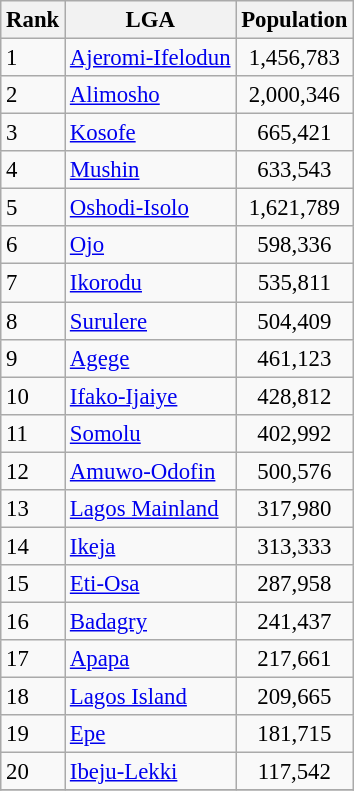<table class="wikitable" style="font-size: 95%;">
<tr>
<th scope="col">Rank</th>
<th scope="col">LGA</th>
<th scope="col">Population</th>
</tr>
<tr>
<td align="left">1</td>
<td align="left"><a href='#'>Ajeromi-Ifelodun</a></td>
<td align="center">1,456,783</td>
</tr>
<tr>
<td align="left">2</td>
<td align="left"><a href='#'>Alimosho</a></td>
<td align="center">2,000,346</td>
</tr>
<tr>
<td align="left">3</td>
<td align="left"><a href='#'>Kosofe</a></td>
<td align="center">665,421</td>
</tr>
<tr>
<td align="left">4</td>
<td align="left"><a href='#'>Mushin</a></td>
<td align="center">633,543</td>
</tr>
<tr>
<td align="left">5</td>
<td align="left"><a href='#'>Oshodi-Isolo</a></td>
<td align="center">1,621,789</td>
</tr>
<tr>
<td align="left">6</td>
<td align="left"><a href='#'>Ojo</a></td>
<td align="center">598,336</td>
</tr>
<tr>
<td align="left">7</td>
<td align="left"><a href='#'>Ikorodu</a></td>
<td align="center">535,811</td>
</tr>
<tr>
<td align="left">8</td>
<td align="left"><a href='#'>Surulere</a></td>
<td align="center">504,409</td>
</tr>
<tr>
<td align="left">9</td>
<td align="left"><a href='#'>Agege</a></td>
<td align="center">461,123</td>
</tr>
<tr>
<td align="left">10</td>
<td align="left"><a href='#'>Ifako-Ijaiye</a></td>
<td align="center">428,812</td>
</tr>
<tr>
<td align="left">11</td>
<td align="left"><a href='#'>Somolu</a></td>
<td align="center">402,992</td>
</tr>
<tr>
<td align="left">12</td>
<td align="left"><a href='#'>Amuwo-Odofin</a></td>
<td align="center">500,576</td>
</tr>
<tr>
<td align="left">13</td>
<td align="left"><a href='#'>Lagos Mainland</a></td>
<td align="center">317,980</td>
</tr>
<tr>
<td align="left">14</td>
<td align="left"><a href='#'>Ikeja</a></td>
<td align="center">313,333</td>
</tr>
<tr>
<td align="left">15</td>
<td align="left"><a href='#'>Eti-Osa</a></td>
<td align="center">287,958</td>
</tr>
<tr>
<td align="left">16</td>
<td align="left"><a href='#'>Badagry</a></td>
<td align="center">241,437</td>
</tr>
<tr>
<td align="left">17</td>
<td align="left"><a href='#'>Apapa</a></td>
<td align="center">217,661</td>
</tr>
<tr>
<td align="left">18</td>
<td align="left"><a href='#'>Lagos Island</a></td>
<td align="center">209,665</td>
</tr>
<tr>
<td align="left">19</td>
<td align="left"><a href='#'>Epe</a></td>
<td align="center">181,715</td>
</tr>
<tr>
<td align="left">20</td>
<td align="left"><a href='#'>Ibeju-Lekki</a></td>
<td align="center">117,542</td>
</tr>
<tr>
</tr>
</table>
